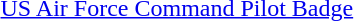<table>
<tr>
<td></td>
<td><a href='#'>US Air Force Command Pilot Badge</a></td>
</tr>
</table>
